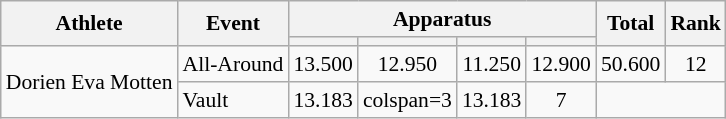<table class="wikitable" style="font-size:90%">
<tr>
<th rowspan=2>Athlete</th>
<th rowspan=2>Event</th>
<th colspan=4>Apparatus</th>
<th rowspan=2>Total</th>
<th rowspan=2>Rank</th>
</tr>
<tr style="font-size:95%">
<th></th>
<th></th>
<th></th>
<th></th>
</tr>
<tr align=center>
<td align=left rowspan=2>Dorien Eva Motten</td>
<td align=left>All-Around</td>
<td>13.500</td>
<td>12.950</td>
<td>11.250</td>
<td>12.900</td>
<td>50.600</td>
<td>12</td>
</tr>
<tr align=center>
<td align=left>Vault</td>
<td>13.183</td>
<td>colspan=3 </td>
<td>13.183</td>
<td>7</td>
</tr>
</table>
